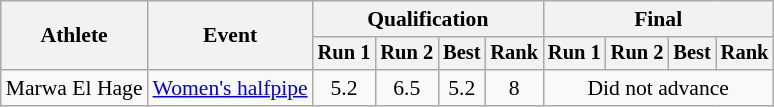<table class="wikitable" style="font-size:90%">
<tr>
<th rowspan="2">Athlete</th>
<th rowspan="2">Event</th>
<th colspan="4">Qualification</th>
<th colspan="4">Final</th>
</tr>
<tr style="font-size:95%">
<th>Run 1</th>
<th>Run 2</th>
<th>Best</th>
<th>Rank</th>
<th>Run 1</th>
<th>Run 2</th>
<th>Best</th>
<th>Rank</th>
</tr>
<tr align=center>
<td align=left>Marwa El Hage</td>
<td align=left><a href='#'>Women's halfpipe</a></td>
<td>5.2</td>
<td>6.5</td>
<td>5.2</td>
<td>8</td>
<td colspan=4 align=center>Did not advance</td>
</tr>
</table>
